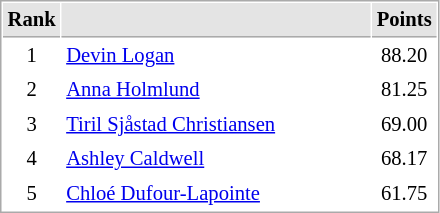<table cellspacing="1" cellpadding="3" style="border:1px solid #aaa; font-size:86%;">
<tr style="background:#e4e4e4;">
<th style="border-bottom:1px solid #aaa; width:10px;">Rank</th>
<th style="border-bottom:1px solid #aaa; width:200px;"></th>
<th style="border-bottom:1px solid #aaa; width:20px;">Points</th>
</tr>
<tr>
<td align=center>1</td>
<td> <a href='#'>Devin Logan</a></td>
<td align=center>88.20</td>
</tr>
<tr>
<td align=center>2</td>
<td> <a href='#'>Anna Holmlund</a></td>
<td align=center>81.25</td>
</tr>
<tr>
<td align=center>3</td>
<td> <a href='#'>Tiril Sjåstad Christiansen</a></td>
<td align=center>69.00</td>
</tr>
<tr>
<td align=center>4</td>
<td> <a href='#'>Ashley Caldwell</a></td>
<td align=center>68.17</td>
</tr>
<tr>
<td align=center>5</td>
<td> <a href='#'>Chloé Dufour-Lapointe</a></td>
<td align=center>61.75</td>
</tr>
</table>
